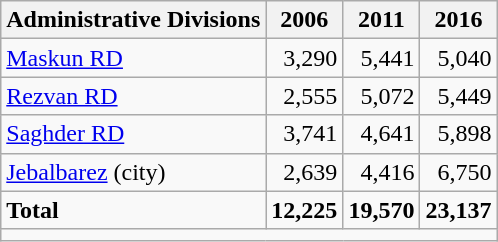<table class="wikitable">
<tr>
<th>Administrative Divisions</th>
<th>2006</th>
<th>2011</th>
<th>2016</th>
</tr>
<tr>
<td><a href='#'>Maskun RD</a></td>
<td style="text-align: right;">3,290</td>
<td style="text-align: right;">5,441</td>
<td style="text-align: right;">5,040</td>
</tr>
<tr>
<td><a href='#'>Rezvan RD</a></td>
<td style="text-align: right;">2,555</td>
<td style="text-align: right;">5,072</td>
<td style="text-align: right;">5,449</td>
</tr>
<tr>
<td><a href='#'>Saghder RD</a></td>
<td style="text-align: right;">3,741</td>
<td style="text-align: right;">4,641</td>
<td style="text-align: right;">5,898</td>
</tr>
<tr>
<td><a href='#'>Jebalbarez</a> (city)</td>
<td style="text-align: right;">2,639</td>
<td style="text-align: right;">4,416</td>
<td style="text-align: right;">6,750</td>
</tr>
<tr>
<td><strong>Total</strong></td>
<td style="text-align: right;"><strong>12,225</strong></td>
<td style="text-align: right;"><strong>19,570</strong></td>
<td style="text-align: right;"><strong>23,137</strong></td>
</tr>
<tr>
<td colspan=4></td>
</tr>
</table>
